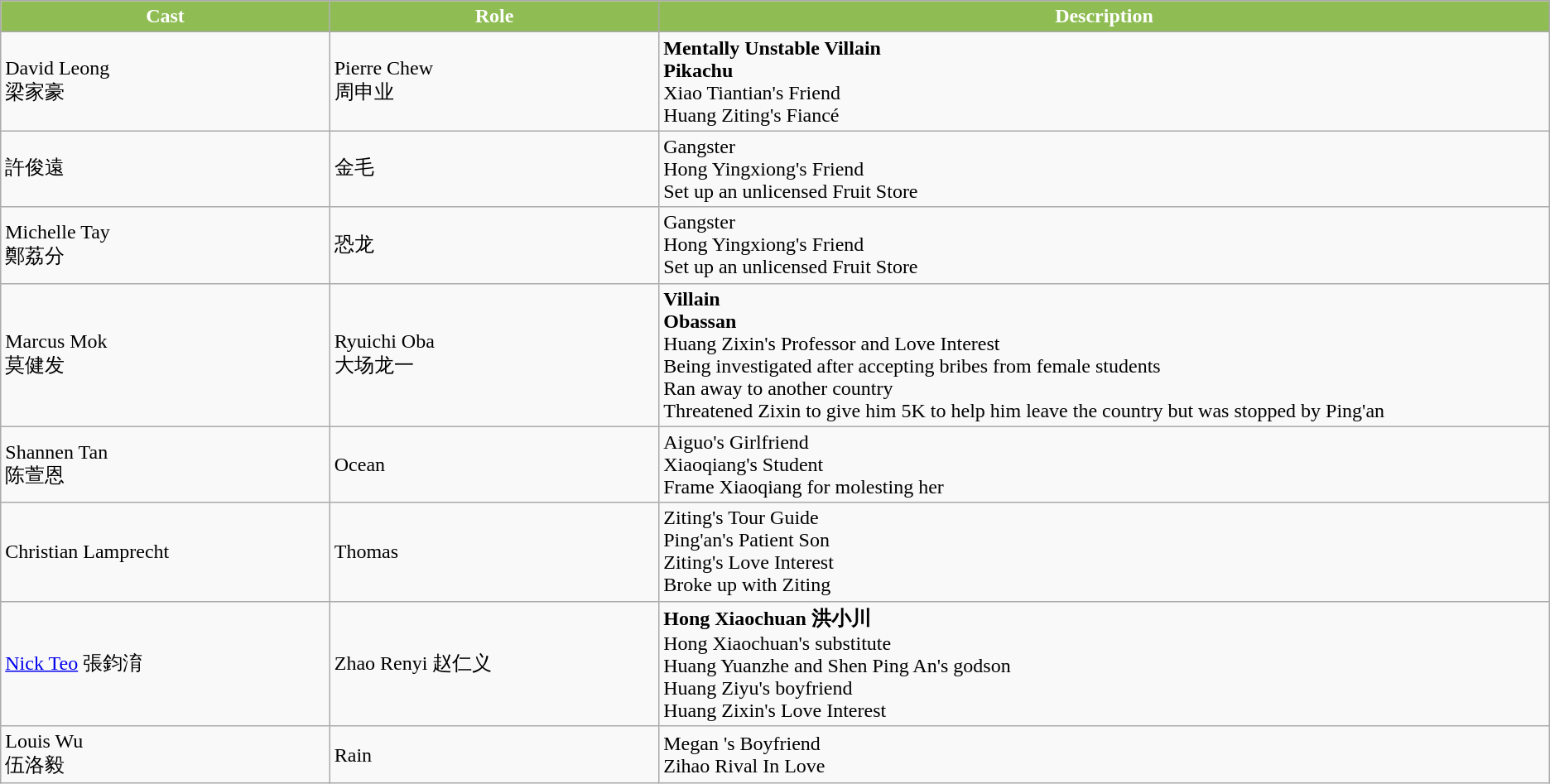<table class="wikitable">
<tr>
<th style="background:#8fbd54; color:white; width:17%">Cast</th>
<th style="background:#8fbd54; color:white; width:17%">Role</th>
<th style="background:#8fbd54; color:white; width:46%">Description</th>
</tr>
<tr>
<td>David Leong <br> 梁家豪</td>
<td>Pierre Chew <br> 周申业</td>
<td><strong>Mentally Unstable Villain</strong> <br> <strong>Pikachu</strong><br> Xiao Tiantian's Friend <br> Huang Ziting's Fiancé</td>
</tr>
<tr>
<td>許俊遠</td>
<td>金毛</td>
<td>Gangster <br> Hong Yingxiong's Friend <br> Set up an unlicensed Fruit Store</td>
</tr>
<tr>
<td>Michelle Tay <br> 鄭荔分</td>
<td>恐龙</td>
<td>Gangster <br> Hong Yingxiong's Friend <br> Set up an unlicensed Fruit Store</td>
</tr>
<tr>
<td>Marcus Mok <br> 莫健发</td>
<td>Ryuichi Oba <br> 大场龙一</td>
<td><strong>Villain</strong> <br> <strong>Obassan</strong> <br> Huang Zixin's Professor and Love Interest <br> Being investigated after accepting bribes from female students <br> Ran away to another country <br> Threatened Zixin to give him 5K to help him leave the country but was stopped by Ping'an</td>
</tr>
<tr>
<td>Shannen Tan <br> 陈萱恩</td>
<td>Ocean</td>
<td>Aiguo's Girlfriend <br> Xiaoqiang's Student <br> Frame Xiaoqiang for molesting her</td>
</tr>
<tr>
<td>Christian Lamprecht</td>
<td>Thomas</td>
<td>Ziting's Tour Guide <br> Ping'an's Patient Son <br> Ziting's Love Interest <br> Broke up with Ziting</td>
</tr>
<tr>
<td><a href='#'>Nick Teo</a> 張鈞淯</td>
<td>Zhao Renyi 赵仁义</td>
<td><strong>Hong Xiaochuan 洪小川</strong> <br> Hong Xiaochuan's substitute <br>  Huang Yuanzhe and Shen Ping An's godson <br>Huang Ziyu's boyfriend<br> Huang Zixin's Love Interest</td>
</tr>
<tr>
<td>Louis Wu <br> 伍洛毅</td>
<td>Rain</td>
<td>Megan 's Boyfriend <br> Zihao Rival In Love</td>
</tr>
</table>
